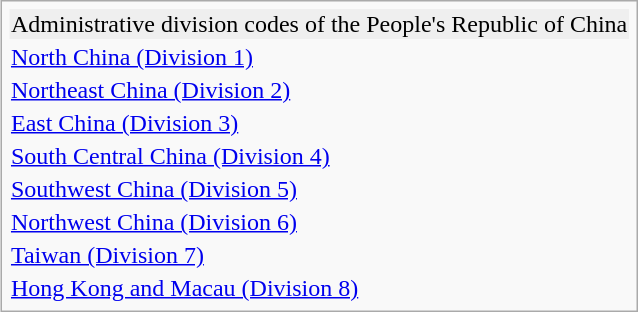<table class="infobox">
<tr>
<td style="background:#efefef;">Administrative division codes of the People's Republic of China</td>
</tr>
<tr>
<td><a href='#'>North China (Division 1)</a></td>
</tr>
<tr>
<td><a href='#'>Northeast China (Division 2)</a></td>
</tr>
<tr>
<td><a href='#'>East China (Division 3)</a></td>
</tr>
<tr>
<td><a href='#'>South Central China (Division 4)</a></td>
</tr>
<tr>
<td><a href='#'>Southwest China (Division 5)</a></td>
</tr>
<tr>
<td><a href='#'>Northwest China (Division 6)</a></td>
</tr>
<tr>
<td><a href='#'>Taiwan (Division 7)</a></td>
</tr>
<tr>
<td><a href='#'>Hong Kong and Macau (Division 8)</a></td>
</tr>
</table>
